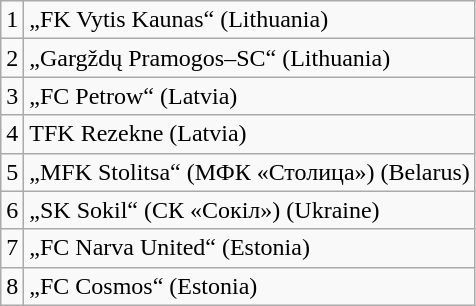<table class="wikitable">
<tr>
<td>1</td>
<td>„FK Vytis Kaunas“ (Lithuania)</td>
</tr>
<tr>
<td>2</td>
<td>„Gargždų Pramogos–SC“ (Lithuania)</td>
</tr>
<tr>
<td>3</td>
<td>„FC Petrow“ (Latvia)</td>
</tr>
<tr>
<td>4</td>
<td>TFK Rezekne (Latvia)</td>
</tr>
<tr>
<td>5</td>
<td>„MFK Stolitsa“ (МФК «Столица») (Belarus)</td>
</tr>
<tr>
<td>6</td>
<td>„SK Sokil“ (СК «Сокіл») (Ukraine)</td>
</tr>
<tr>
<td>7</td>
<td>„FC Narva United“ (Estonia)</td>
</tr>
<tr>
<td>8</td>
<td>„FC Cosmos“ (Estonia)</td>
</tr>
</table>
